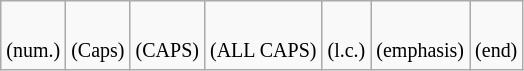<table class="wikitable" style="line-height: 1.2">
<tr align=center>
<td> <br> <small>(num.)</small></td>
<td> <br> <small>(Caps)</small></td>
<td> <br> <small>(CAPS)</small></td>
<td> <br> <small>(ALL CAPS)</small></td>
<td> <br> <small>(l.c.)</small></td>
<td> <br> <small>(emphasis)</small></td>
<td> <br> <small>(end)</small></td>
</tr>
</table>
